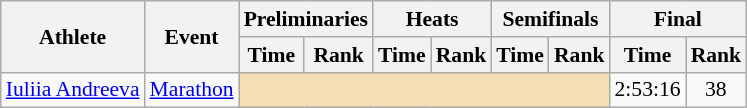<table class=wikitable style="font-size:90%;">
<tr>
<th rowspan="2">Athlete</th>
<th rowspan="2">Event</th>
<th colspan="2">Preliminaries</th>
<th colspan="2">Heats</th>
<th colspan="2">Semifinals</th>
<th colspan="2">Final</th>
</tr>
<tr>
<th>Time</th>
<th>Rank</th>
<th>Time</th>
<th>Rank</th>
<th>Time</th>
<th>Rank</th>
<th>Time</th>
<th>Rank</th>
</tr>
<tr style="border-top: single;">
<td><a href='#'>Iuliia Andreeva</a></td>
<td><a href='#'>Marathon</a></td>
<td colspan= 6 bgcolor="wheat"></td>
<td align=center>2:53:16</td>
<td align=center>38</td>
</tr>
</table>
